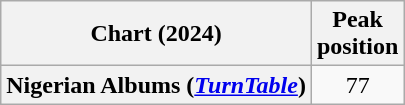<table class="wikitable sortable plainrowheaders" style="text-align:center;">
<tr>
<th scope="col">Chart (2024)</th>
<th scope="col">Peak<br>position</th>
</tr>
<tr>
<th scope="row">Nigerian Albums (<a href='#'><em>TurnTable</em></a>)</th>
<td>77</td>
</tr>
</table>
